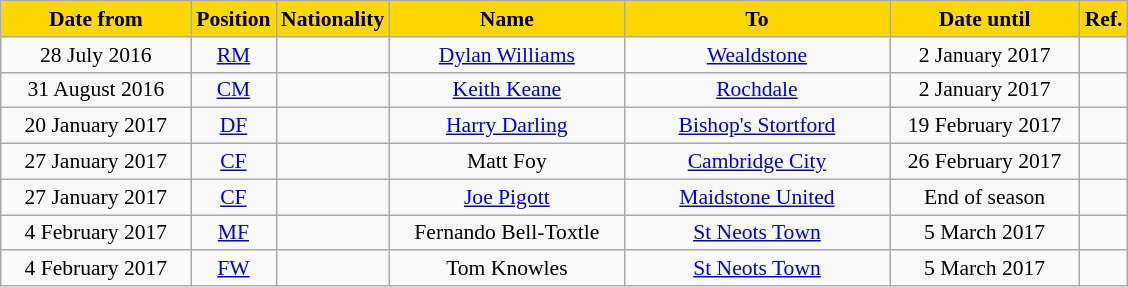<table class="wikitable"  style="text-align:center; font-size:90%; ">
<tr>
<th style="background:#FFD700; color:black; width:120px;">Date from</th>
<th style="background:#FFD700; color:black; width:50px;">Position</th>
<th style="background:#FFD700; color:black; width:50px;">Nationality</th>
<th style="background:#FFD700; color:black; width:150px;">Name</th>
<th style="background:#FFD700; color:black; width:170px;">To</th>
<th style="background:#FFD700; color:black; width:120px;">Date until</th>
<th style="background:#FFD700; color:black; width:25px;">Ref.</th>
</tr>
<tr>
<td>28 July 2016</td>
<td><a href='#'>RM</a></td>
<td></td>
<td><a href='#'>Dylan Williams</a></td>
<td><a href='#'>Wealdstone</a></td>
<td>2 January 2017</td>
<td></td>
</tr>
<tr>
<td>31 August 2016</td>
<td><a href='#'>CM</a></td>
<td></td>
<td><a href='#'>Keith Keane</a></td>
<td><a href='#'>Rochdale</a></td>
<td>2 January 2017</td>
<td></td>
</tr>
<tr>
<td>20 January 2017</td>
<td><a href='#'>DF</a></td>
<td></td>
<td><a href='#'>Harry Darling</a></td>
<td><a href='#'>Bishop's Stortford</a></td>
<td>19 February 2017</td>
<td></td>
</tr>
<tr>
<td>27 January 2017</td>
<td><a href='#'>CF</a></td>
<td></td>
<td>Matt Foy</td>
<td><a href='#'>Cambridge City</a></td>
<td>26 February 2017</td>
<td></td>
</tr>
<tr>
<td>27 January 2017</td>
<td><a href='#'>CF</a></td>
<td></td>
<td><a href='#'>Joe Pigott</a></td>
<td><a href='#'>Maidstone United</a></td>
<td>End of season</td>
<td></td>
</tr>
<tr>
<td>4 February 2017</td>
<td><a href='#'>MF</a></td>
<td></td>
<td>Fernando Bell-Toxtle</td>
<td><a href='#'>St Neots Town</a></td>
<td>5 March 2017</td>
<td></td>
</tr>
<tr>
<td>4 February 2017</td>
<td><a href='#'>FW</a></td>
<td></td>
<td>Tom Knowles</td>
<td><a href='#'>St Neots Town</a></td>
<td>5 March 2017</td>
<td></td>
</tr>
</table>
